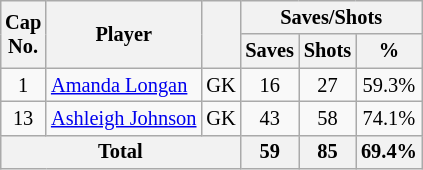<table class="wikitable sortable" style="text-align: center; font-size: 85%; margin-left: 1em;">
<tr>
<th rowspan="2">Cap<br>No.</th>
<th rowspan="2">Player</th>
<th rowspan="2"></th>
<th colspan="3">Saves/Shots</th>
</tr>
<tr>
<th>Saves</th>
<th>Shots</th>
<th>%</th>
</tr>
<tr>
<td>1</td>
<td style="text-align: left;" data-sort-value="Longan, Amanda"><a href='#'>Amanda Longan</a></td>
<td>GK</td>
<td>16</td>
<td>27</td>
<td>59.3%</td>
</tr>
<tr>
<td>13</td>
<td style="text-align: left;" data-sort-value="Johnson, Ashleigh"><a href='#'>Ashleigh Johnson</a></td>
<td>GK</td>
<td>43</td>
<td>58</td>
<td>74.1%</td>
</tr>
<tr>
<th colspan="3">Total</th>
<th>59</th>
<th>85</th>
<th>69.4%</th>
</tr>
</table>
